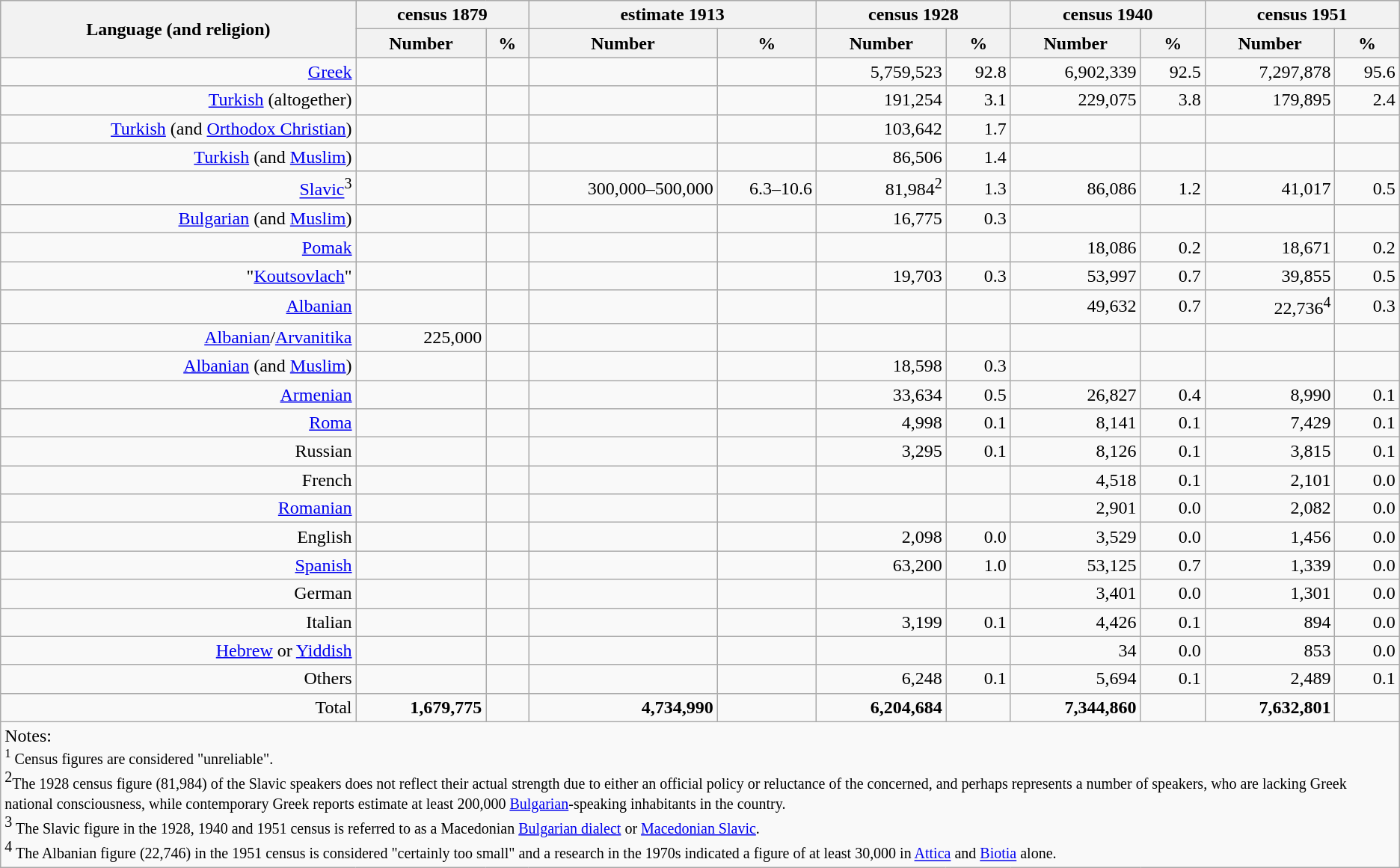<table class="wikitable" style="text-align:right;">
<tr style="background:#e0e0e0;">
<th rowspan="2">Language (and religion)</th>
<th colspan="2">census 1879</th>
<th colspan="2">estimate 1913</th>
<th colspan="2">census 1928</th>
<th colspan="2">census 1940</th>
<th colspan="2">census 1951</th>
</tr>
<tr style="background:#e0e0e0;">
<th>Number</th>
<th>%</th>
<th>Number</th>
<th>%</th>
<th>Number</th>
<th>%</th>
<th>Number</th>
<th>%</th>
<th>Number</th>
<th>%</th>
</tr>
<tr>
<td><a href='#'>Greek</a></td>
<td></td>
<td></td>
<td></td>
<td></td>
<td>5,759,523</td>
<td>92.8</td>
<td>6,902,339</td>
<td>92.5</td>
<td>7,297,878</td>
<td>95.6</td>
</tr>
<tr>
<td><a href='#'>Turkish</a> (altogether)</td>
<td></td>
<td></td>
<td></td>
<td></td>
<td>191,254</td>
<td>3.1</td>
<td>229,075</td>
<td>3.8</td>
<td>179,895</td>
<td>2.4</td>
</tr>
<tr>
<td><a href='#'>Turkish</a> (and <a href='#'>Orthodox Christian</a>)</td>
<td></td>
<td></td>
<td></td>
<td></td>
<td>103,642</td>
<td>1.7</td>
<td></td>
<td></td>
<td></td>
<td></td>
</tr>
<tr>
<td><a href='#'>Turkish</a> (and <a href='#'>Muslim</a>)</td>
<td></td>
<td></td>
<td></td>
<td></td>
<td>86,506</td>
<td>1.4</td>
<td></td>
<td></td>
<td></td>
<td></td>
</tr>
<tr>
<td><a href='#'>Slavic</a><sup>3</sup></td>
<td></td>
<td></td>
<td>300,000–500,000</td>
<td>6.3–10.6</td>
<td>81,984<sup>2</sup></td>
<td>1.3</td>
<td>86,086</td>
<td>1.2</td>
<td>41,017</td>
<td>0.5</td>
</tr>
<tr>
<td><a href='#'>Bulgarian</a> (and <a href='#'>Muslim</a>)</td>
<td></td>
<td></td>
<td></td>
<td></td>
<td>16,775</td>
<td>0.3</td>
<td></td>
<td></td>
<td></td>
<td></td>
</tr>
<tr>
<td><a href='#'>Pomak</a></td>
<td></td>
<td></td>
<td></td>
<td></td>
<td></td>
<td></td>
<td>18,086</td>
<td>0.2</td>
<td>18,671</td>
<td>0.2</td>
</tr>
<tr>
<td>"<a href='#'>Koutsovlach</a>"</td>
<td></td>
<td></td>
<td></td>
<td></td>
<td>19,703</td>
<td>0.3</td>
<td>53,997</td>
<td>0.7</td>
<td>39,855</td>
<td>0.5</td>
</tr>
<tr>
<td><a href='#'>Albanian</a></td>
<td></td>
<td></td>
<td></td>
<td></td>
<td></td>
<td></td>
<td>49,632</td>
<td>0.7</td>
<td>22,736<sup>4</sup></td>
<td>0.3</td>
</tr>
<tr>
<td><a href='#'>Albanian</a>/<a href='#'>Arvanitika</a></td>
<td>225,000</td>
<td></td>
<td></td>
<td></td>
<td></td>
<td></td>
<td></td>
<td></td>
<td></td>
<td></td>
</tr>
<tr>
<td><a href='#'>Albanian</a> (and <a href='#'>Muslim</a>)</td>
<td></td>
<td></td>
<td></td>
<td></td>
<td>18,598</td>
<td>0.3</td>
<td></td>
<td></td>
<td></td>
<td></td>
</tr>
<tr>
<td><a href='#'>Armenian</a></td>
<td></td>
<td></td>
<td></td>
<td></td>
<td>33,634</td>
<td>0.5</td>
<td>26,827</td>
<td>0.4</td>
<td>8,990</td>
<td>0.1</td>
</tr>
<tr>
<td><a href='#'>Roma</a></td>
<td></td>
<td></td>
<td></td>
<td></td>
<td>4,998</td>
<td>0.1</td>
<td>8,141</td>
<td>0.1</td>
<td>7,429</td>
<td>0.1</td>
</tr>
<tr>
<td>Russian</td>
<td></td>
<td></td>
<td></td>
<td></td>
<td>3,295</td>
<td>0.1</td>
<td>8,126</td>
<td>0.1</td>
<td>3,815</td>
<td>0.1</td>
</tr>
<tr>
<td>French</td>
<td></td>
<td></td>
<td></td>
<td></td>
<td></td>
<td></td>
<td>4,518</td>
<td>0.1</td>
<td>2,101</td>
<td>0.0</td>
</tr>
<tr>
<td><a href='#'>Romanian</a></td>
<td></td>
<td></td>
<td></td>
<td></td>
<td></td>
<td></td>
<td>2,901</td>
<td>0.0</td>
<td>2,082</td>
<td>0.0</td>
</tr>
<tr>
<td>English</td>
<td></td>
<td></td>
<td></td>
<td></td>
<td>2,098</td>
<td>0.0</td>
<td>3,529</td>
<td>0.0</td>
<td>1,456</td>
<td>0.0</td>
</tr>
<tr>
<td><a href='#'>Spanish</a></td>
<td></td>
<td></td>
<td></td>
<td></td>
<td>63,200</td>
<td>1.0</td>
<td>53,125</td>
<td>0.7</td>
<td>1,339</td>
<td>0.0</td>
</tr>
<tr>
<td>German</td>
<td></td>
<td></td>
<td></td>
<td></td>
<td></td>
<td></td>
<td>3,401</td>
<td>0.0</td>
<td>1,301</td>
<td>0.0</td>
</tr>
<tr>
<td>Italian</td>
<td></td>
<td></td>
<td></td>
<td></td>
<td>3,199</td>
<td>0.1</td>
<td>4,426</td>
<td>0.1</td>
<td>894</td>
<td>0.0</td>
</tr>
<tr>
<td><a href='#'>Hebrew</a> or <a href='#'>Yiddish</a></td>
<td></td>
<td></td>
<td></td>
<td></td>
<td></td>
<td></td>
<td>34</td>
<td>0.0</td>
<td>853</td>
<td>0.0</td>
</tr>
<tr>
<td>Others</td>
<td></td>
<td></td>
<td></td>
<td></td>
<td>6,248</td>
<td>0.1</td>
<td>5,694</td>
<td>0.1</td>
<td>2,489</td>
<td>0.1</td>
</tr>
<tr>
<td>Total</td>
<td><strong>1,679,775</strong></td>
<td></td>
<td><strong>4,734,990</strong></td>
<td></td>
<td><strong>6,204,684</strong></td>
<td></td>
<td><strong>7,344,860</strong></td>
<td></td>
<td><strong>7,632,801</strong></td>
<td></td>
</tr>
<tr>
<td colspan="13" align="left">Notes:<br> <small><sup>1</sup> Census figures are considered "unreliable".</small><br><sup>2</sup><small>The 1928 census figure (81,984) of the Slavic speakers does not reflect their actual strength due to either an official policy or reluctance of the concerned, and perhaps represents a number of speakers, who are lacking Greek national consciousness, while contemporary Greek reports estimate at least 200,000 <a href='#'>Bulgarian</a>-speaking inhabitants in the country.</small><br>
<sup>3</sup><small> The Slavic figure in the 1928, 1940 and 1951 census is referred to as a Macedonian <a href='#'>Bulgarian dialect</a> or <a href='#'>Macedonian Slavic</a>.</small><br>
<sup>4</sup><small> The Albanian figure (22,746) in the 1951 census is considered "certainly too small" and a research in the 1970s indicated a figure of at least 30,000 in <a href='#'>Attica</a> and <a href='#'>Biotia</a> alone.</small></td>
</tr>
</table>
